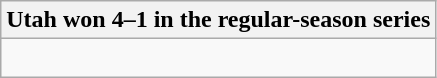<table class="wikitable collapsible collapsed">
<tr>
<th>Utah won 4–1 in the regular-season series</th>
</tr>
<tr>
<td><br>



</td>
</tr>
</table>
